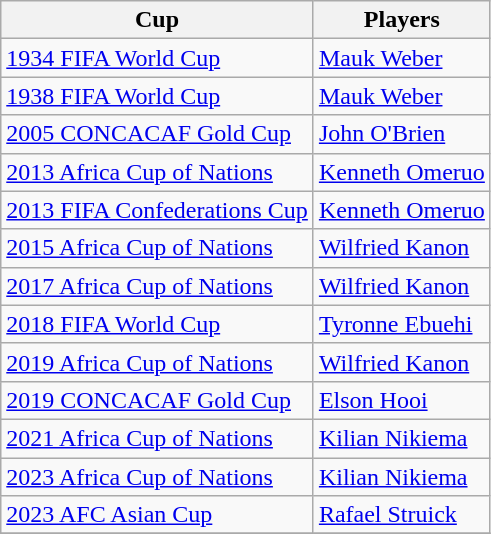<table class="wikitable" style="text-align: left">
<tr style="text-align: center">
<th>Cup</th>
<th>Players</th>
</tr>
<tr>
<td align="left"> <a href='#'>1934 FIFA World Cup</a></td>
<td> <a href='#'>Mauk Weber</a></td>
</tr>
<tr>
<td align="left"> <a href='#'>1938 FIFA World Cup</a></td>
<td> <a href='#'>Mauk Weber</a></td>
</tr>
<tr>
<td align="left"> <a href='#'>2005 CONCACAF Gold Cup</a></td>
<td> <a href='#'>John O'Brien</a></td>
</tr>
<tr>
<td align="left"> <a href='#'>2013 Africa Cup of Nations</a></td>
<td> <a href='#'>Kenneth Omeruo</a></td>
</tr>
<tr>
<td align="left"> <a href='#'>2013 FIFA Confederations Cup</a></td>
<td> <a href='#'>Kenneth Omeruo</a></td>
</tr>
<tr>
<td align="left"> <a href='#'>2015 Africa Cup of Nations</a></td>
<td> <a href='#'>Wilfried Kanon</a></td>
</tr>
<tr>
<td align="left"> <a href='#'>2017 Africa Cup of Nations</a></td>
<td> <a href='#'>Wilfried Kanon</a></td>
</tr>
<tr>
<td align="left"> <a href='#'>2018 FIFA World Cup</a></td>
<td> <a href='#'>Tyronne Ebuehi</a></td>
</tr>
<tr>
<td align="left"> <a href='#'>2019 Africa Cup of Nations</a></td>
<td> <a href='#'>Wilfried Kanon</a></td>
</tr>
<tr>
<td align="left"> <a href='#'>2019 CONCACAF Gold Cup</a></td>
<td> <a href='#'>Elson Hooi</a></td>
</tr>
<tr>
<td align="left"> <a href='#'>2021 Africa Cup of Nations</a></td>
<td> <a href='#'>Kilian Nikiema</a></td>
</tr>
<tr>
<td align="left"> <a href='#'>2023 Africa Cup of Nations</a></td>
<td> <a href='#'>Kilian Nikiema</a></td>
</tr>
<tr>
<td align="left"> <a href='#'>2023 AFC Asian Cup</a></td>
<td> <a href='#'>Rafael Struick</a></td>
</tr>
<tr>
</tr>
</table>
